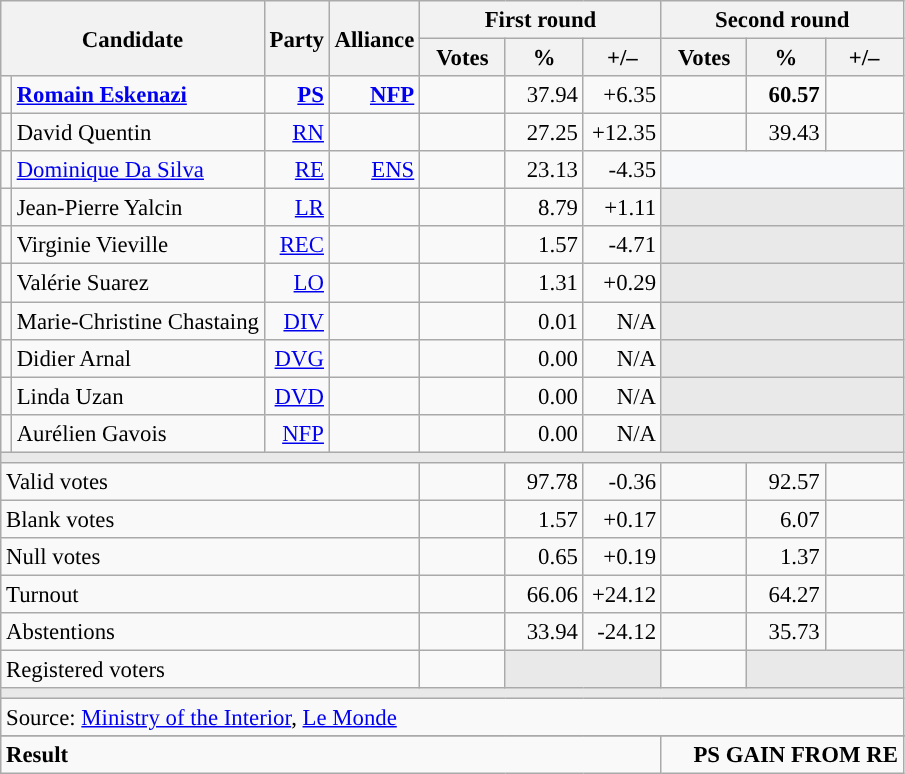<table class="wikitable" style="text-align:right;font-size:95%;">
<tr>
<th rowspan="2" colspan="2">Candidate</th>
<th rowspan="2">Party</th>
<th rowspan="2">Alliance</th>
<th colspan="3">First round</th>
<th colspan="3">Second round</th>
</tr>
<tr>
<th style="width:50px;">Votes</th>
<th style="width:45px;">%</th>
<th style="width:45px;">+/–</th>
<th style="width:50px;">Votes</th>
<th style="width:45px;">%</th>
<th style="width:45px;">+/–</th>
</tr>
<tr>
<td style="color:inherit;background:"></td>
<td style="text-align:left;"><strong><a href='#'>Romain Eskenazi</a></strong></td>
<td><a href='#'><strong>PS</strong></a></td>
<td><a href='#'><strong>NFP</strong></a></td>
<td></td>
<td>37.94</td>
<td>+6.35</td>
<td><strong></strong></td>
<td><strong>60.57</strong></td>
<td></td>
</tr>
<tr>
<td style="color:inherit;background:"></td>
<td style="text-align:left;">David Quentin</td>
<td><a href='#'>RN</a></td>
<td></td>
<td></td>
<td>27.25</td>
<td>+12.35</td>
<td></td>
<td>39.43</td>
<td></td>
</tr>
<tr>
<td style="color:inherit;background:"></td>
<td style="text-align:left;"><a href='#'>Dominique Da Silva</a></td>
<td><a href='#'>RE</a></td>
<td><a href='#'>ENS</a></td>
<td></td>
<td>23.13</td>
<td>-4.35</td>
<td colspan="3" style="background:#F8F9FA;"></td>
</tr>
<tr>
<td style="color:inherit;background:"></td>
<td style="text-align:left;">Jean-Pierre Yalcin</td>
<td><a href='#'>LR</a></td>
<td></td>
<td></td>
<td>8.79</td>
<td>+1.11</td>
<td colspan="3" style="background:#E9E9E9;"></td>
</tr>
<tr>
<td style="color:inherit;background:"></td>
<td style="text-align:left;">Virginie Vieville</td>
<td><a href='#'>REC</a></td>
<td></td>
<td></td>
<td>1.57</td>
<td>-4.71</td>
<td colspan="3" style="background:#E9E9E9;"></td>
</tr>
<tr>
<td style="color:inherit;background:"></td>
<td style="text-align:left;">Valérie Suarez</td>
<td><a href='#'>LO</a></td>
<td></td>
<td></td>
<td>1.31</td>
<td>+0.29</td>
<td colspan="3" style="background:#E9E9E9;"></td>
</tr>
<tr>
<td style="color:inherit;background:"></td>
<td style="text-align:left;">Marie-Christine Chastaing</td>
<td><a href='#'>DIV</a></td>
<td></td>
<td></td>
<td>0.01</td>
<td>N/A</td>
<td colspan="3" style="background:#E9E9E9;"></td>
</tr>
<tr>
<td style="color:inherit;background:"></td>
<td style="text-align:left;">Didier Arnal</td>
<td><a href='#'>DVG</a></td>
<td></td>
<td></td>
<td>0.00</td>
<td>N/A</td>
<td colspan="3" style="background:#E9E9E9;"></td>
</tr>
<tr>
<td style="color:inherit;background:"></td>
<td style="text-align:left;">Linda Uzan</td>
<td><a href='#'>DVD</a></td>
<td></td>
<td></td>
<td>0.00</td>
<td>N/A</td>
<td colspan="3" style="background:#E9E9E9;"></td>
</tr>
<tr>
<td style="color:inherit;background:"></td>
<td style="text-align:left;">Aurélien Gavois</td>
<td><a href='#'>NFP</a></td>
<td></td>
<td></td>
<td>0.00</td>
<td>N/A</td>
<td colspan="3" style="background:#E9E9E9;"></td>
</tr>
<tr>
<td colspan="10" style="background:#E9E9E9;"></td>
</tr>
<tr>
<td colspan="4" style="text-align:left;">Valid votes</td>
<td></td>
<td>97.78</td>
<td>-0.36</td>
<td></td>
<td>92.57</td>
<td></td>
</tr>
<tr>
<td colspan="4" style="text-align:left;">Blank votes</td>
<td></td>
<td>1.57</td>
<td>+0.17</td>
<td></td>
<td>6.07</td>
<td></td>
</tr>
<tr>
<td colspan="4" style="text-align:left;">Null votes</td>
<td></td>
<td>0.65</td>
<td>+0.19</td>
<td></td>
<td>1.37</td>
<td></td>
</tr>
<tr>
<td colspan="4" style="text-align:left;">Turnout</td>
<td></td>
<td>66.06</td>
<td>+24.12</td>
<td></td>
<td>64.27</td>
<td></td>
</tr>
<tr>
<td colspan="4" style="text-align:left;">Abstentions</td>
<td></td>
<td>33.94</td>
<td>-24.12</td>
<td></td>
<td>35.73</td>
<td></td>
</tr>
<tr>
<td colspan="4" style="text-align:left;">Registered voters</td>
<td></td>
<td colspan="2" style="background:#E9E9E9;"></td>
<td></td>
<td colspan="2" style="background:#E9E9E9;"></td>
</tr>
<tr>
<td colspan="10" style="background:#E9E9E9;"></td>
</tr>
<tr>
<td colspan="10" style="text-align:left;">Source: <a href='#'>Ministry of the Interior</a>, <a href='#'>Le Monde</a></td>
</tr>
<tr>
</tr>
<tr style="font-weight:bold">
<td colspan="7" style="text-align:left;">Result</td>
<td colspan="7" style="background-color:">PS GAIN FROM RE</td>
</tr>
</table>
